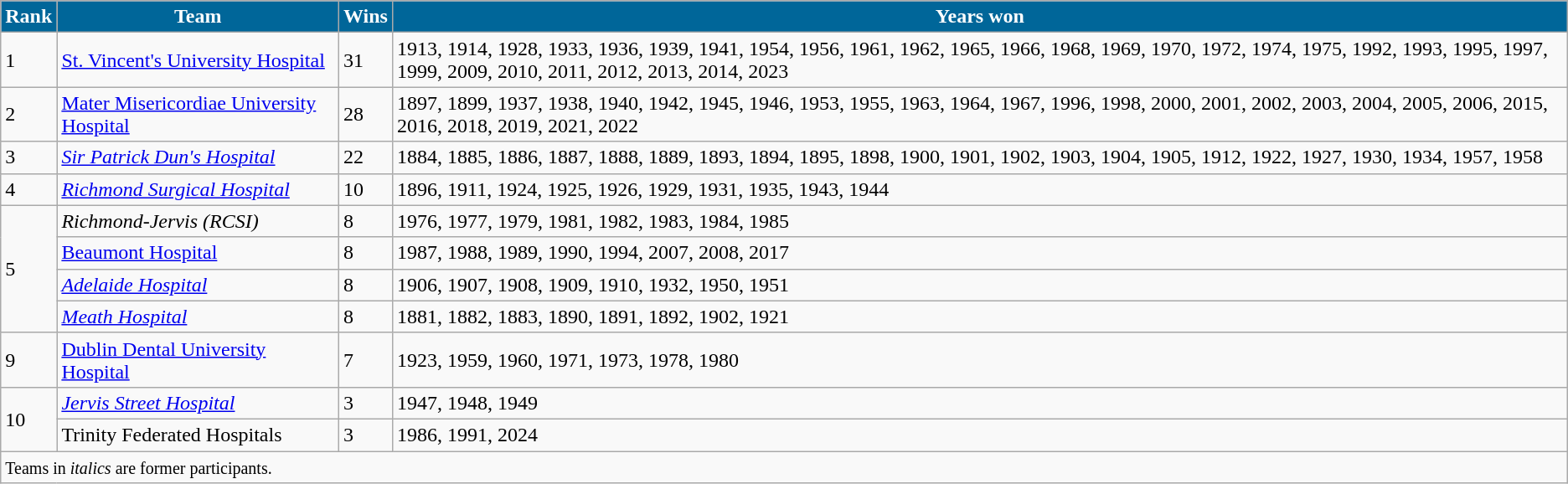<table class="wikitable">
<tr>
<th style="background:#069; color:white;">Rank</th>
<th style="background:#069; color:white;">Team</th>
<th style="background:#069; color:white;">Wins</th>
<th style="background:#069; color:white;">Years won</th>
</tr>
<tr>
<td>1</td>
<td><a href='#'>St. Vincent's University Hospital</a></td>
<td>31</td>
<td>1913, 1914, 1928, 1933, 1936, 1939, 1941, 1954, 1956, 1961, 1962, 1965, 1966, 1968, 1969, 1970, 1972, 1974, 1975, 1992, 1993, 1995, 1997, 1999, 2009, 2010, 2011, 2012, 2013, 2014, 2023</td>
</tr>
<tr>
<td>2</td>
<td><a href='#'>Mater Misericordiae University Hospital</a></td>
<td>28</td>
<td>1897, 1899, 1937, 1938, 1940, 1942, 1945, 1946, 1953, 1955, 1963, 1964, 1967, 1996, 1998, 2000, 2001, 2002, 2003, 2004, 2005, 2006, 2015, 2016, 2018, 2019, 2021, 2022</td>
</tr>
<tr>
<td>3</td>
<td><em><a href='#'>Sir Patrick Dun's Hospital</a></em></td>
<td>22</td>
<td>1884, 1885, 1886, 1887, 1888, 1889, 1893, 1894, 1895, 1898, 1900, 1901, 1902, 1903, 1904, 1905, 1912, 1922, 1927, 1930, 1934, 1957, 1958</td>
</tr>
<tr>
<td>4</td>
<td><em><a href='#'>Richmond Surgical Hospital</a></em></td>
<td>10</td>
<td>1896, 1911, 1924, 1925, 1926, 1929, 1931, 1935, 1943, 1944</td>
</tr>
<tr>
<td rowspan=4>5</td>
<td><em>Richmond-Jervis (RCSI)</em></td>
<td>8</td>
<td>1976, 1977, 1979, 1981, 1982, 1983, 1984, 1985</td>
</tr>
<tr>
<td><a href='#'>Beaumont Hospital</a></td>
<td>8</td>
<td>1987, 1988, 1989, 1990, 1994, 2007, 2008, 2017</td>
</tr>
<tr>
<td><em><a href='#'>Adelaide Hospital</a></em></td>
<td>8</td>
<td>1906, 1907, 1908, 1909, 1910, 1932, 1950, 1951</td>
</tr>
<tr>
<td><em><a href='#'>Meath Hospital</a></em></td>
<td>8</td>
<td>1881, 1882, 1883, 1890, 1891, 1892, 1902, 1921</td>
</tr>
<tr>
<td>9</td>
<td><a href='#'>Dublin Dental University Hospital</a></td>
<td>7</td>
<td>1923, 1959, 1960, 1971, 1973, 1978, 1980</td>
</tr>
<tr>
<td rowspan=2>10</td>
<td><em><a href='#'>Jervis Street Hospital</a></em></td>
<td>3</td>
<td>1947, 1948, 1949</td>
</tr>
<tr>
<td>Trinity Federated Hospitals</td>
<td>3</td>
<td>1986, 1991, 2024</td>
</tr>
<tr>
<td colspan=4><small>Teams in <em>italics</em> are former participants.</small></td>
</tr>
</table>
